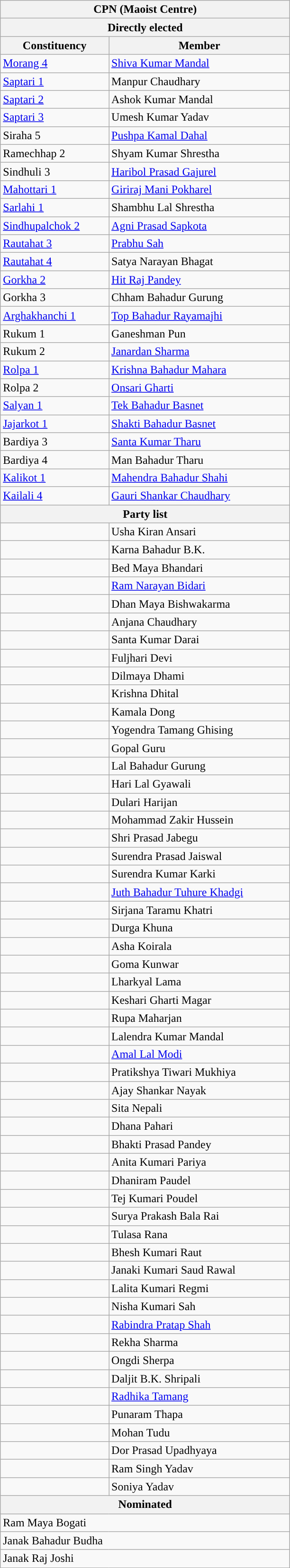<table class="wikitable mw-collapsible mw-collapsed" role="presentation">
<tr>
<th colspan="2" style="width: 300pt; background: ">CPN (Maoist Centre)</th>
</tr>
<tr>
<th colspan="2">Directly elected</th>
</tr>
<tr>
<th>Constituency</th>
<th>Member</th>
</tr>
<tr>
<td><a href='#'>Morang 4</a></td>
<td><a href='#'>Shiva Kumar Mandal</a></td>
</tr>
<tr>
<td><a href='#'>Saptari 1</a></td>
<td>Manpur Chaudhary</td>
</tr>
<tr>
<td><a href='#'>Saptari 2</a></td>
<td>Ashok Kumar Mandal</td>
</tr>
<tr>
<td><a href='#'>Saptari 3</a></td>
<td>Umesh Kumar Yadav</td>
</tr>
<tr>
<td>Siraha 5</td>
<td><a href='#'>Pushpa Kamal Dahal</a></td>
</tr>
<tr>
<td>Ramechhap 2</td>
<td>Shyam Kumar Shrestha</td>
</tr>
<tr>
<td>Sindhuli 3</td>
<td><a href='#'>Haribol Prasad Gajurel</a></td>
</tr>
<tr>
<td><a href='#'>Mahottari 1</a></td>
<td><a href='#'>Giriraj Mani Pokharel</a></td>
</tr>
<tr>
<td><a href='#'>Sarlahi 1</a></td>
<td>Shambhu Lal Shrestha</td>
</tr>
<tr>
<td><a href='#'>Sindhupalchok 2</a></td>
<td><a href='#'>Agni Prasad Sapkota</a></td>
</tr>
<tr>
<td><a href='#'>Rautahat 3</a></td>
<td><a href='#'>Prabhu Sah</a></td>
</tr>
<tr>
<td><a href='#'>Rautahat 4</a></td>
<td>Satya Narayan Bhagat</td>
</tr>
<tr>
<td><a href='#'>Gorkha 2</a></td>
<td><a href='#'>Hit Raj Pandey</a></td>
</tr>
<tr>
<td>Gorkha 3</td>
<td>Chham Bahadur Gurung</td>
</tr>
<tr>
<td><a href='#'>Arghakhanchi 1</a></td>
<td><a href='#'>Top Bahadur Rayamajhi</a></td>
</tr>
<tr>
<td>Rukum 1</td>
<td>Ganeshman Pun</td>
</tr>
<tr>
<td>Rukum 2</td>
<td><a href='#'>Janardan Sharma</a></td>
</tr>
<tr>
<td><a href='#'>Rolpa 1</a></td>
<td><a href='#'>Krishna Bahadur Mahara</a></td>
</tr>
<tr>
<td>Rolpa 2</td>
<td><a href='#'>Onsari Gharti</a></td>
</tr>
<tr>
<td><a href='#'>Salyan 1</a></td>
<td><a href='#'>Tek Bahadur Basnet</a></td>
</tr>
<tr>
<td><a href='#'>Jajarkot 1</a></td>
<td><a href='#'>Shakti Bahadur Basnet</a></td>
</tr>
<tr>
<td>Bardiya 3</td>
<td><a href='#'>Santa Kumar Tharu</a></td>
</tr>
<tr>
<td>Bardiya 4</td>
<td>Man Bahadur Tharu</td>
</tr>
<tr>
<td><a href='#'>Kalikot 1</a></td>
<td><a href='#'>Mahendra Bahadur Shahi</a></td>
</tr>
<tr>
<td><a href='#'>Kailali 4</a></td>
<td><a href='#'>Gauri Shankar Chaudhary</a></td>
</tr>
<tr>
<th colspan="2">Party list</th>
</tr>
<tr>
<td></td>
<td>Usha Kiran Ansari</td>
</tr>
<tr>
<td></td>
<td>Karna Bahadur B.K.</td>
</tr>
<tr>
<td></td>
<td>Bed Maya Bhandari</td>
</tr>
<tr>
<td></td>
<td><a href='#'>Ram Narayan Bidari</a></td>
</tr>
<tr>
<td></td>
<td>Dhan Maya Bishwakarma</td>
</tr>
<tr>
<td></td>
<td>Anjana Chaudhary</td>
</tr>
<tr>
<td></td>
<td>Santa Kumar Darai</td>
</tr>
<tr>
<td></td>
<td>Fuljhari Devi</td>
</tr>
<tr>
<td></td>
<td>Dilmaya Dhami</td>
</tr>
<tr>
<td></td>
<td>Krishna Dhital</td>
</tr>
<tr>
<td></td>
<td>Kamala Dong</td>
</tr>
<tr>
<td></td>
<td>Yogendra Tamang Ghising</td>
</tr>
<tr>
<td></td>
<td>Gopal Guru</td>
</tr>
<tr>
<td></td>
<td>Lal Bahadur Gurung</td>
</tr>
<tr>
<td></td>
<td>Hari Lal Gyawali</td>
</tr>
<tr>
<td></td>
<td>Dulari Harijan</td>
</tr>
<tr>
<td></td>
<td>Mohammad Zakir Hussein</td>
</tr>
<tr>
<td></td>
<td>Shri Prasad Jabegu</td>
</tr>
<tr>
<td></td>
<td>Surendra Prasad Jaiswal</td>
</tr>
<tr>
<td></td>
<td>Surendra Kumar Karki</td>
</tr>
<tr>
<td></td>
<td><a href='#'>Juth Bahadur Tuhure Khadgi</a></td>
</tr>
<tr>
<td></td>
<td>Sirjana Taramu Khatri</td>
</tr>
<tr>
<td></td>
<td>Durga Khuna</td>
</tr>
<tr>
<td></td>
<td>Asha Koirala</td>
</tr>
<tr>
<td></td>
<td>Goma Kunwar</td>
</tr>
<tr>
<td></td>
<td>Lharkyal Lama</td>
</tr>
<tr>
<td></td>
<td>Keshari Gharti Magar</td>
</tr>
<tr>
<td></td>
<td>Rupa Maharjan</td>
</tr>
<tr>
<td></td>
<td>Lalendra Kumar Mandal</td>
</tr>
<tr>
<td></td>
<td><a href='#'>Amal Lal Modi</a></td>
</tr>
<tr>
<td></td>
<td>Pratikshya Tiwari Mukhiya</td>
</tr>
<tr>
<td></td>
<td>Ajay Shankar Nayak</td>
</tr>
<tr>
<td></td>
<td>Sita Nepali</td>
</tr>
<tr>
<td></td>
<td>Dhana Pahari</td>
</tr>
<tr>
<td></td>
<td>Bhakti Prasad Pandey</td>
</tr>
<tr>
<td></td>
<td>Anita Kumari Pariya</td>
</tr>
<tr>
<td></td>
<td>Dhaniram Paudel</td>
</tr>
<tr>
<td></td>
<td>Tej Kumari Poudel</td>
</tr>
<tr>
<td></td>
<td>Surya Prakash Bala Rai</td>
</tr>
<tr>
<td></td>
<td>Tulasa Rana</td>
</tr>
<tr>
<td></td>
<td>Bhesh Kumari Raut</td>
</tr>
<tr>
<td></td>
<td>Janaki Kumari Saud Rawal</td>
</tr>
<tr>
<td></td>
<td>Lalita Kumari Regmi</td>
</tr>
<tr>
<td></td>
<td>Nisha Kumari Sah</td>
</tr>
<tr>
<td></td>
<td><a href='#'>Rabindra Pratap Shah</a></td>
</tr>
<tr>
<td></td>
<td>Rekha Sharma</td>
</tr>
<tr>
<td></td>
<td>Ongdi Sherpa</td>
</tr>
<tr>
<td></td>
<td>Daljit B.K. Shripali</td>
</tr>
<tr>
<td></td>
<td><a href='#'>Radhika Tamang</a></td>
</tr>
<tr>
<td></td>
<td>Punaram Thapa</td>
</tr>
<tr>
<td></td>
<td>Mohan Tudu</td>
</tr>
<tr>
<td></td>
<td>Dor Prasad Upadhyaya</td>
</tr>
<tr>
<td></td>
<td>Ram Singh Yadav</td>
</tr>
<tr>
<td></td>
<td>Soniya Yadav</td>
</tr>
<tr>
<th colspan="2">Nominated</th>
</tr>
<tr>
<td colspan="2">Ram Maya Bogati</td>
</tr>
<tr>
<td colspan="2">Janak Bahadur Budha</td>
</tr>
<tr>
<td colspan="2">Janak Raj Joshi</td>
</tr>
</table>
